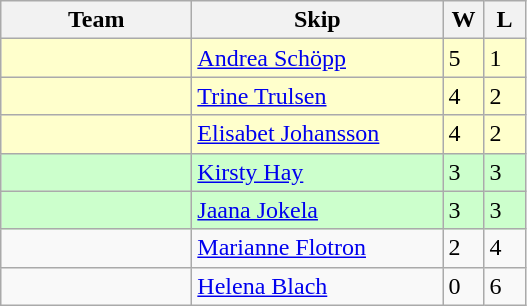<table class="wikitable">
<tr>
<th width="120">Team</th>
<th width="160">Skip</th>
<th width="20">W</th>
<th width="20">L</th>
</tr>
<tr bgcolor="#ffffcc">
<td></td>
<td><a href='#'>Andrea Schöpp</a></td>
<td>5</td>
<td>1</td>
</tr>
<tr bgcolor="#ffffcc">
<td></td>
<td><a href='#'>Trine Trulsen</a></td>
<td>4</td>
<td>2</td>
</tr>
<tr bgcolor="#ffffcc">
<td></td>
<td><a href='#'>Elisabet Johansson</a></td>
<td>4</td>
<td>2</td>
</tr>
<tr bgcolor="#ccffcc">
<td></td>
<td><a href='#'>Kirsty Hay</a></td>
<td>3</td>
<td>3</td>
</tr>
<tr bgcolor="#ccffcc">
<td></td>
<td><a href='#'>Jaana Jokela</a></td>
<td>3</td>
<td>3</td>
</tr>
<tr>
<td></td>
<td><a href='#'>Marianne Flotron</a></td>
<td>2</td>
<td>4</td>
</tr>
<tr>
<td></td>
<td><a href='#'>Helena Blach</a></td>
<td>0</td>
<td>6</td>
</tr>
</table>
